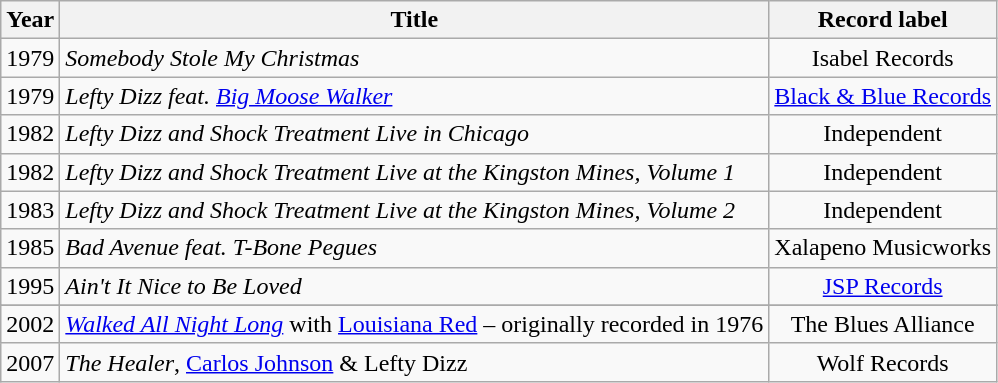<table class="wikitable sortable">
<tr>
<th>Year</th>
<th>Title</th>
<th>Record label</th>
</tr>
<tr>
<td>1979</td>
<td><em>Somebody Stole My Christmas</em></td>
<td style="text-align:center;">Isabel Records</td>
</tr>
<tr>
<td>1979</td>
<td><em>Lefty Dizz feat. <a href='#'>Big Moose Walker</a></em></td>
<td style="text-align:center;"><a href='#'>Black & Blue Records</a></td>
</tr>
<tr>
<td>1982</td>
<td><em>Lefty Dizz and Shock Treatment Live in Chicago</em></td>
<td style="text-align:center;">Independent</td>
</tr>
<tr>
<td>1982</td>
<td><em>Lefty Dizz and Shock Treatment Live at the Kingston Mines, Volume 1</em></td>
<td style="text-align:center;">Independent</td>
</tr>
<tr>
<td>1983</td>
<td><em>Lefty Dizz and Shock Treatment Live at the Kingston Mines, Volume 2</em></td>
<td style="text-align:center;">Independent</td>
</tr>
<tr>
<td>1985</td>
<td><em>Bad Avenue feat. T-Bone Pegues</em></td>
<td style="text-align:center;">Xalapeno Musicworks</td>
</tr>
<tr>
<td>1995</td>
<td><em>Ain't It Nice to Be Loved</em></td>
<td style="text-align:center;"><a href='#'>JSP Records</a></td>
</tr>
<tr | 1997 || >
</tr>
<tr>
<td>2002</td>
<td><em><a href='#'>Walked All Night Long</a></em> with <a href='#'>Louisiana Red</a> – originally recorded in 1976</td>
<td style="text-align:center;">The Blues Alliance</td>
</tr>
<tr>
<td>2007</td>
<td><em>The Healer</em>, <a href='#'>Carlos Johnson</a> & Lefty Dizz</td>
<td style="text-align:center;">Wolf Records</td>
</tr>
</table>
